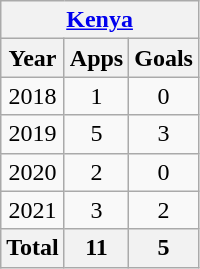<table class="wikitable" style="text-align:center">
<tr>
<th colspan=3><a href='#'>Kenya</a></th>
</tr>
<tr>
<th>Year</th>
<th>Apps</th>
<th>Goals</th>
</tr>
<tr>
<td>2018</td>
<td>1</td>
<td>0</td>
</tr>
<tr>
<td>2019</td>
<td>5</td>
<td>3</td>
</tr>
<tr>
<td>2020</td>
<td>2</td>
<td>0</td>
</tr>
<tr>
<td>2021</td>
<td>3</td>
<td>2</td>
</tr>
<tr>
<th>Total</th>
<th>11</th>
<th>5</th>
</tr>
</table>
